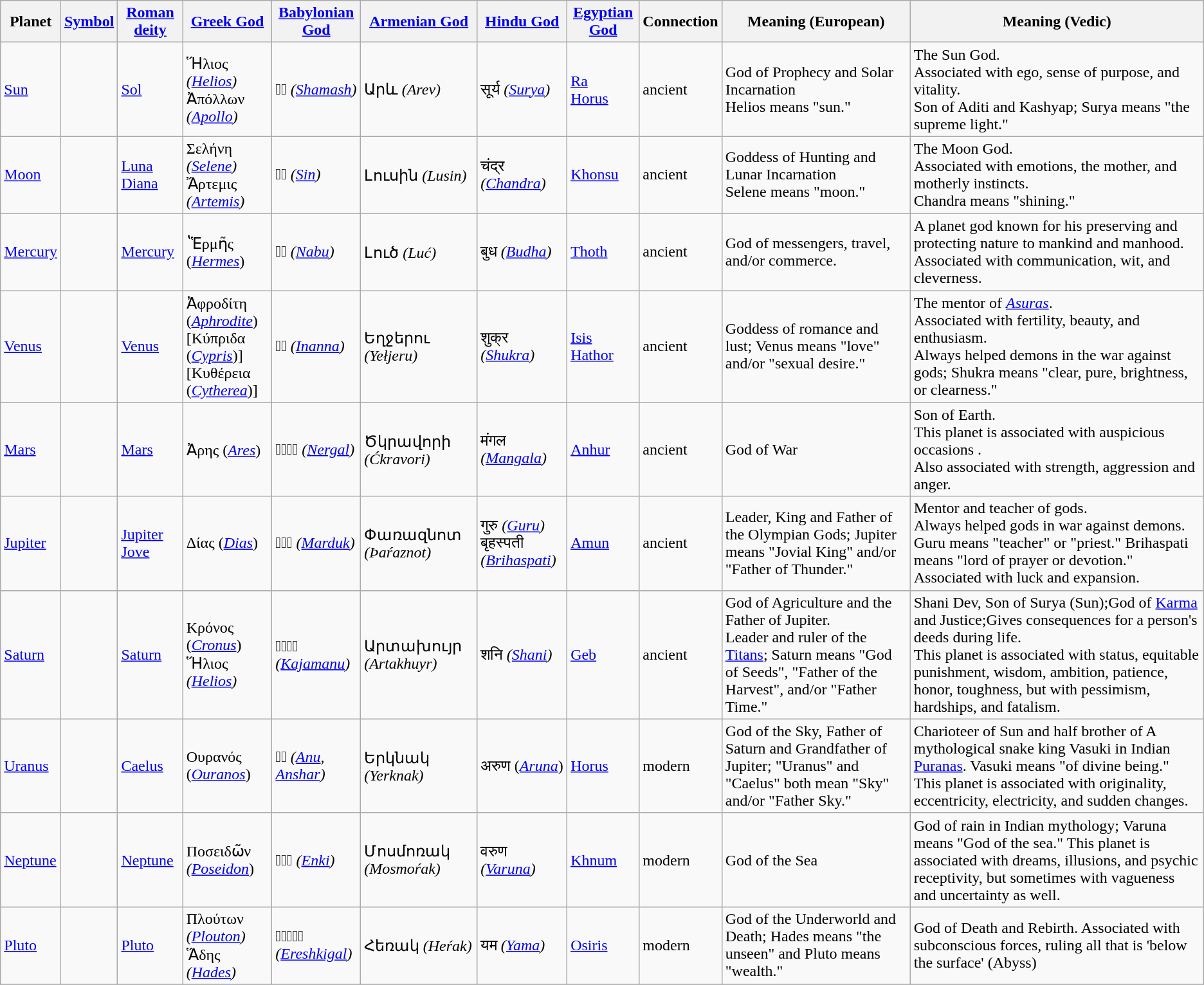<table class="wikitable">
<tr>
<th>Planet</th>
<th><a href='#'>Symbol</a></th>
<th><a href='#'>Roman deity</a></th>
<th><a href='#'>Greek God</a></th>
<th><a href='#'>Babylonian God</a></th>
<th><a href='#'>Armenian God</a></th>
<th><a href='#'>Hindu God</a></th>
<th><a href='#'>Egyptian God</a></th>
<th>Connection</th>
<th>Meaning (European)</th>
<th>Meaning (Vedic)</th>
</tr>
<tr --->
<td><a href='#'>Sun</a></td>
<td align=center></td>
<td><a href='#'>Sol</a><br></td>
<td>Ἥλιος <em>(<a href='#'>Helios</a>)</em><br>Ἀπόλλων <em>(<a href='#'>Apollo</a>)</em></td>
<td>𒀭𒌓 <em>(<a href='#'>Shamash</a>)</em></td>
<td>Արև <em>(Arev)</em></td>
<td>सूर्य <em>(<a href='#'>Surya</a>)</em></td>
<td><a href='#'>Ra</a><br><a href='#'>Horus</a></td>
<td>ancient</td>
<td>God of Prophecy and Solar Incarnation<br>Helios means "sun."</td>
<td>The Sun God.<br>Associated with ego, sense of purpose, and vitality. <br>Son of Aditi and Kashyap; Surya means "the supreme light."</td>
</tr>
<tr --->
<td><a href='#'>Moon</a></td>
<td align=center></td>
<td><a href='#'>Luna</a><br><a href='#'>Diana</a></td>
<td>Σελήνη <em>(<a href='#'>Selene</a>)</em><br>Ἄρτεμις <em>(<a href='#'>Artemis</a>)</em></td>
<td>𒂗𒍪 <em>(<a href='#'>Sin</a>)</em></td>
<td>Լուսին <em>(Lusin)</em></td>
<td>चंद्र <em>(<a href='#'>Chandra</a>)</em></td>
<td><a href='#'>Khonsu</a></td>
<td>ancient</td>
<td>Goddess of Hunting and Lunar Incarnation<br>Selene means "moon."</td>
<td>The Moon God.<br>Associated with emotions, the mother, and motherly instincts. <br>Chandra means "shining."</td>
</tr>
<tr --->
<td><a href='#'>Mercury</a></td>
<td align=center></td>
<td><a href='#'>Mercury</a></td>
<td>ʽἙρμῆς (<em><a href='#'>Hermes</a></em>)</td>
<td>𒀭𒀝 <em>(<a href='#'>Nabu</a>)</em></td>
<td>Լուծ <em>(Luć)</em></td>
<td>बुध <em>(<a href='#'>Budha</a>)</em></td>
<td><a href='#'>Thoth</a></td>
<td>ancient</td>
<td>God of messengers, travel, and/or commerce.</td>
<td>A planet god known for his preserving and protecting nature to mankind and manhood. Associated with communication, wit, and cleverness.</td>
</tr>
<tr --->
<td><a href='#'>Venus</a></td>
<td align=center></td>
<td><a href='#'>Venus</a></td>
<td>Ἀφροδίτη (<em><a href='#'>Aphrodite</a></em>)<br>[Κύπριδα (<em><a href='#'>Cypris</a></em>)]<br>[Κυθέρεια (<em><a href='#'>Cytherea</a></em>)]</td>
<td>𒀭𒈹 <em>(<a href='#'>Inanna</a>)</em></td>
<td>Եղջերու <em>(Yełjeru)</em></td>
<td>शुक्र <em>(<a href='#'>Shukra</a>)</em></td>
<td><a href='#'>Isis</a><br><a href='#'>Hathor</a></td>
<td>ancient</td>
<td>Goddess of romance and lust; Venus means "love" and/or "sexual desire."</td>
<td>The mentor of <em><a href='#'>Asuras</a></em>.<br>Associated with fertility, beauty, and enthusiasm.<br>Always helped demons in the war against gods; Shukra means "clear, pure, brightness, or clearness."</td>
</tr>
<tr --->
<td><a href='#'>Mars</a></td>
<td align=center></td>
<td><a href='#'>Mars</a></td>
<td>Ἀρης (<em><a href='#'>Ares</a></em>)</td>
<td>𒀭𒄊𒀕𒃲 <em>(<a href='#'>Nergal</a>)</em></td>
<td>Ծկրավորի <em>(Ćkravori)</em></td>
<td>मंगल <em>(<a href='#'>Mangala</a>)</em></td>
<td><a href='#'>Anhur</a></td>
<td>ancient</td>
<td>God of War</td>
<td>Son of Earth.<br>This planet is associated with auspicious occasions .<br>Also associated with strength, aggression and anger.</td>
</tr>
<tr --->
<td><a href='#'>Jupiter</a></td>
<td align=center></td>
<td><a href='#'>Jupiter</a><br><a href='#'>Jove</a></td>
<td>Δίας (<em><a href='#'>Dias</a></em>)</td>
<td>𒀭𒀫𒌓 <em>(<a href='#'>Marduk</a>)</em></td>
<td>Փառազնոտ <em>(Þaŕaznot)</em></td>
<td>गुरु <em>(<a href='#'>Guru</a>)</em><br>बृहस्पती <em>(<a href='#'>Brihaspati</a>)</em></td>
<td><a href='#'>Amun</a></td>
<td>ancient</td>
<td>Leader, King and Father of the Olympian Gods; Jupiter means "Jovial King" and/or "Father of Thunder."</td>
<td>Mentor and teacher of gods.<br>Always helped gods in war against demons. Guru means "teacher" or "priest." Brihaspati means "lord of prayer or devotion." Associated with luck and expansion.</td>
</tr>
<tr --->
<td><a href='#'>Saturn</a></td>
<td align=center></td>
<td><a href='#'>Saturn</a></td>
<td>Κρόνος (<em><a href='#'>Cronus</a></em>)<br>Ἥλιος <em>(<a href='#'>Helios</a>)</em></td>
<td>𒀭𒊩𒌆𒅁 <em>(<a href='#'>Kajamanu</a>)</em></td>
<td>Արտախույր <em>(Artakhuyr)</em></td>
<td>शनि <em>(<a href='#'>Shani</a>)</em></td>
<td><a href='#'>Geb</a></td>
<td>ancient</td>
<td>God of Agriculture and the Father of Jupiter.<br>Leader and ruler of the <a href='#'>Titans</a>; Saturn means "God of Seeds", "Father of the Harvest", and/or "Father Time."</td>
<td>Shani Dev, Son of Surya (Sun);God of <a href='#'>Karma</a> and Justice;Gives consequences for a person's deeds during life.<br>This planet is associated with status, equitable punishment, wisdom, ambition, patience, honor, toughness, but with pessimism, hardships, and fatalism.</td>
</tr>
<tr --->
<td><a href='#'>Uranus</a></td>
<td align=center></td>
<td><a href='#'>Caelus</a></td>
<td>Ουρανός (<em><a href='#'>Ouranos</a></em>)</td>
<td>𒀭𒀭 <em>(<a href='#'>Anu</a>, <a href='#'>Anshar</a>)</em></td>
<td>Երկնակ <em>(Yerknak)</em></td>
<td>अरुण (<a href='#'><em>Aruna</em></a>)</td>
<td><a href='#'>Horus</a></td>
<td>modern</td>
<td>God of the Sky, Father of Saturn and Grandfather of Jupiter; "Uranus" and "Caelus" both mean "Sky" and/or "Father Sky."</td>
<td>Charioteer of Sun and half brother of A mythological snake king Vasuki in Indian <a href='#'>Puranas</a>. Vasuki means "of divine being." This planet is associated with originality, eccentricity, electricity, and sudden changes.</td>
</tr>
<tr --->
<td><a href='#'>Neptune</a></td>
<td align=center></td>
<td><a href='#'>Neptune</a></td>
<td>Ποσειδῶν <em>(<a href='#'>Poseidon</a></em>)</td>
<td>𒀭𒂗𒆠 <em>(<a href='#'>Enki</a>)</em></td>
<td>Մոսմոռակ <em>(Mosmoŕak)</em></td>
<td>वरुण <em>(<a href='#'>Varuna</a>)</em></td>
<td><a href='#'>Khnum</a></td>
<td>modern</td>
<td>God of the Sea</td>
<td>God of rain in Indian mythology; Varuna means "God of the sea." This planet is associated with dreams, illusions, and psychic receptivity, but sometimes with vagueness and uncertainty as well.</td>
</tr>
<tr --->
<td><a href='#'>Pluto</a></td>
<td align=center></td>
<td><a href='#'>Pluto</a></td>
<td>Πλούτων <em>(<a href='#'>Plouton</a>)</em><br>Ἅδης <em>(<a href='#'>Hades</a>)</em></td>
<td>𒀭𒊩𒌆𒆠𒃲 <em>(<a href='#'>Ereshkigal</a>)</em></td>
<td>Հեռակ <em>(Heŕak)</em></td>
<td>यम <em>(<a href='#'>Yama</a>)</em></td>
<td><a href='#'>Osiris</a></td>
<td>modern</td>
<td>God of the Underworld and Death; Hades means "the unseen" and Pluto means "wealth."</td>
<td>God of Death and Rebirth. Associated with subconscious forces, ruling all that is 'below the surface' (Abyss)<br></td>
</tr>
<tr --->
</tr>
</table>
